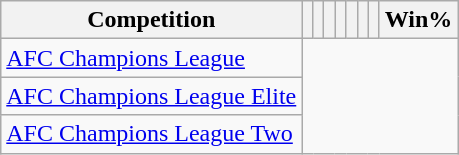<table class="sortable wikitable" style="text-align:center;">
<tr>
<th>Competition</th>
<th></th>
<th></th>
<th></th>
<th></th>
<th></th>
<th></th>
<th></th>
<th>Win%</th>
</tr>
<tr>
<td align=left><a href='#'>AFC Champions League</a><br></td>
</tr>
<tr>
<td align=left><a href='#'>AFC Champions League Elite</a><br></td>
</tr>
<tr>
<td align=left><a href='#'>AFC Champions League Two</a><br></td>
</tr>
</table>
